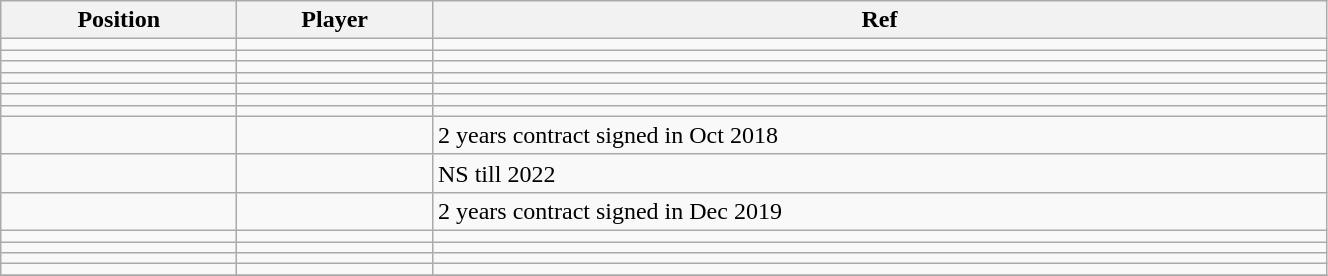<table class="wikitable sortable" style="width:70%; text-align:center; font-size:100%; text-align:left;">
<tr>
<th>Position</th>
<th>Player</th>
<th>Ref</th>
</tr>
<tr>
<td></td>
<td></td>
<td></td>
</tr>
<tr>
<td></td>
<td></td>
<td></td>
</tr>
<tr>
<td></td>
<td></td>
<td></td>
</tr>
<tr>
<td></td>
<td></td>
<td></td>
</tr>
<tr>
<td></td>
<td></td>
<td></td>
</tr>
<tr>
<td></td>
<td></td>
<td></td>
</tr>
<tr>
<td></td>
<td></td>
<td></td>
</tr>
<tr>
<td></td>
<td></td>
<td>2 years contract signed in Oct 2018 </td>
</tr>
<tr>
<td></td>
<td></td>
<td>NS till 2022</td>
</tr>
<tr>
<td></td>
<td></td>
<td>2 years contract signed in Dec 2019 </td>
</tr>
<tr>
<td></td>
<td></td>
<td></td>
</tr>
<tr>
<td></td>
<td></td>
<td></td>
</tr>
<tr>
<td></td>
<td></td>
<td></td>
</tr>
<tr>
<td></td>
<td></td>
<td></td>
</tr>
<tr>
</tr>
</table>
